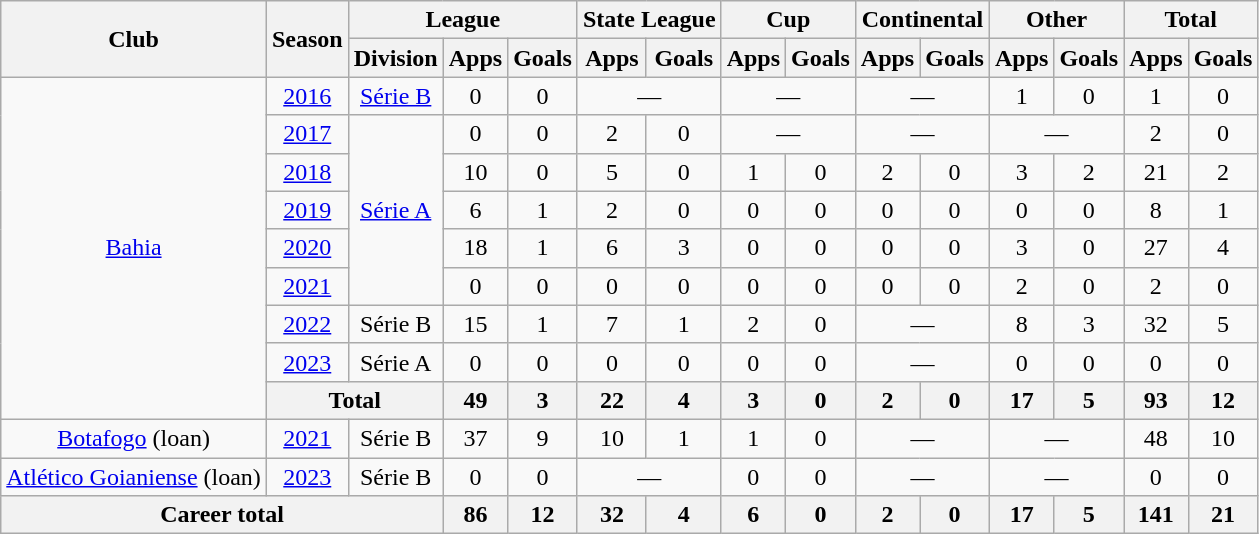<table class="wikitable" style="text-align: center;">
<tr>
<th rowspan="2">Club</th>
<th rowspan="2">Season</th>
<th colspan="3">League</th>
<th colspan="2">State League</th>
<th colspan="2">Cup</th>
<th colspan="2">Continental</th>
<th colspan="2">Other</th>
<th colspan="2">Total</th>
</tr>
<tr>
<th>Division</th>
<th>Apps</th>
<th>Goals</th>
<th>Apps</th>
<th>Goals</th>
<th>Apps</th>
<th>Goals</th>
<th>Apps</th>
<th>Goals</th>
<th>Apps</th>
<th>Goals</th>
<th>Apps</th>
<th>Goals</th>
</tr>
<tr>
<td rowspan=9 align="center"><a href='#'>Bahia</a></td>
<td><a href='#'>2016</a></td>
<td><a href='#'>Série B</a></td>
<td>0</td>
<td>0</td>
<td colspan="2">—</td>
<td colspan="2">—</td>
<td colspan="2">—</td>
<td>1</td>
<td>0</td>
<td>1</td>
<td>0</td>
</tr>
<tr>
<td><a href='#'>2017</a></td>
<td rowspan=5><a href='#'>Série A</a></td>
<td>0</td>
<td>0</td>
<td>2</td>
<td>0</td>
<td colspan="2">—</td>
<td colspan="2">—</td>
<td colspan="2">—</td>
<td>2</td>
<td>0</td>
</tr>
<tr>
<td><a href='#'>2018</a></td>
<td>10</td>
<td>0</td>
<td>5</td>
<td>0</td>
<td>1</td>
<td>0</td>
<td>2</td>
<td>0</td>
<td>3</td>
<td>2</td>
<td>21</td>
<td>2</td>
</tr>
<tr>
<td><a href='#'>2019</a></td>
<td>6</td>
<td>1</td>
<td>2</td>
<td>0</td>
<td>0</td>
<td>0</td>
<td>0</td>
<td>0</td>
<td>0</td>
<td>0</td>
<td>8</td>
<td>1</td>
</tr>
<tr>
<td><a href='#'>2020</a></td>
<td>18</td>
<td>1</td>
<td>6</td>
<td>3</td>
<td>0</td>
<td>0</td>
<td>0</td>
<td>0</td>
<td>3</td>
<td>0</td>
<td>27</td>
<td>4</td>
</tr>
<tr>
<td><a href='#'>2021</a></td>
<td>0</td>
<td>0</td>
<td>0</td>
<td>0</td>
<td>0</td>
<td>0</td>
<td>0</td>
<td>0</td>
<td>2</td>
<td>0</td>
<td>2</td>
<td>0</td>
</tr>
<tr>
<td><a href='#'>2022</a></td>
<td>Série B</td>
<td>15</td>
<td>1</td>
<td>7</td>
<td>1</td>
<td>2</td>
<td>0</td>
<td colspan="2">—</td>
<td>8</td>
<td>3</td>
<td>32</td>
<td>5</td>
</tr>
<tr>
<td><a href='#'>2023</a></td>
<td>Série A</td>
<td>0</td>
<td>0</td>
<td>0</td>
<td>0</td>
<td>0</td>
<td>0</td>
<td colspan="2">—</td>
<td>0</td>
<td>0</td>
<td>0</td>
<td>0</td>
</tr>
<tr>
<th colspan="2">Total</th>
<th>49</th>
<th>3</th>
<th>22</th>
<th>4</th>
<th>3</th>
<th>0</th>
<th>2</th>
<th>0</th>
<th>17</th>
<th>5</th>
<th>93</th>
<th>12</th>
</tr>
<tr>
<td align="center"><a href='#'>Botafogo</a> (loan)</td>
<td><a href='#'>2021</a></td>
<td>Série B</td>
<td>37</td>
<td>9</td>
<td>10</td>
<td>1</td>
<td>1</td>
<td>0</td>
<td colspan="2">—</td>
<td colspan="2">—</td>
<td>48</td>
<td>10</td>
</tr>
<tr>
<td align="center"><a href='#'>Atlético Goianiense</a> (loan)</td>
<td><a href='#'>2023</a></td>
<td>Série B</td>
<td>0</td>
<td>0</td>
<td colspan="2">—</td>
<td>0</td>
<td>0</td>
<td colspan="2">—</td>
<td colspan="2">—</td>
<td>0</td>
<td>0</td>
</tr>
<tr>
<th colspan="3"><strong>Career total</strong></th>
<th>86</th>
<th>12</th>
<th>32</th>
<th>4</th>
<th>6</th>
<th>0</th>
<th>2</th>
<th>0</th>
<th>17</th>
<th>5</th>
<th>141</th>
<th>21</th>
</tr>
</table>
